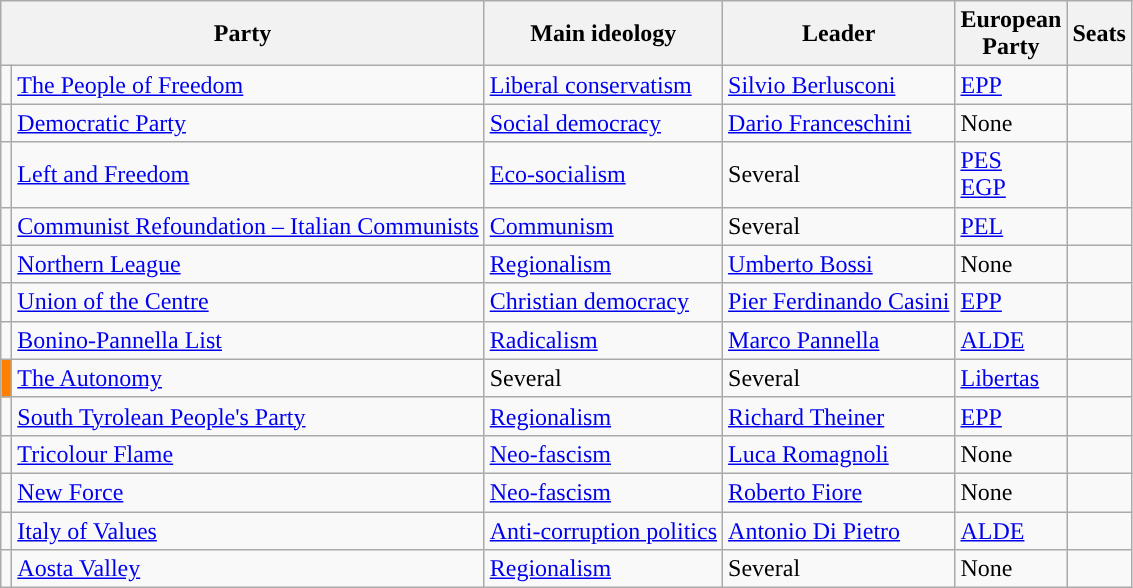<table class="wikitable" style=text-align:left>
<tr>
<th colspan=2>Party</th>
<th>Main ideology</th>
<th>Leader</th>
<th>European <br> Party</th>
<th>Seats</th>
</tr>
<tr>
<td></td>
<td><a href='#'>The People of Freedom</a></td>
<td><a href='#'>Liberal conservatism</a></td>
<td><a href='#'>Silvio Berlusconi</a></td>
<td><a href='#'>EPP</a></td>
<td></td>
</tr>
<tr>
<td></td>
<td><a href='#'>Democratic Party</a></td>
<td><a href='#'>Social democracy</a></td>
<td><a href='#'>Dario Franceschini</a></td>
<td>None</td>
<td></td>
</tr>
<tr>
<td></td>
<td><a href='#'>Left and Freedom</a></td>
<td><a href='#'>Eco-socialism</a></td>
<td>Several</td>
<td><a href='#'>PES</a><br><a href='#'>EGP</a></td>
<td></td>
</tr>
<tr>
<td></td>
<td><a href='#'>Communist Refoundation – Italian Communists</a></td>
<td><a href='#'>Communism</a></td>
<td>Several</td>
<td><a href='#'>PEL</a></td>
<td></td>
</tr>
<tr>
<td></td>
<td><a href='#'>Northern League</a></td>
<td><a href='#'>Regionalism</a></td>
<td><a href='#'>Umberto Bossi</a></td>
<td>None</td>
<td></td>
</tr>
<tr>
<td></td>
<td><a href='#'>Union of the Centre</a></td>
<td><a href='#'>Christian democracy</a></td>
<td><a href='#'>Pier Ferdinando Casini</a></td>
<td><a href='#'>EPP</a></td>
<td></td>
</tr>
<tr>
<td></td>
<td><a href='#'>Bonino-Pannella List</a></td>
<td><a href='#'>Radicalism</a></td>
<td><a href='#'>Marco Pannella</a></td>
<td><a href='#'>ALDE</a></td>
<td></td>
</tr>
<tr>
<td bgcolor="#FF8000"></td>
<td><a href='#'>The Autonomy</a></td>
<td>Several</td>
<td>Several</td>
<td><a href='#'>Libertas</a></td>
<td></td>
</tr>
<tr>
<td></td>
<td><a href='#'>South Tyrolean People's Party</a></td>
<td><a href='#'>Regionalism</a></td>
<td><a href='#'>Richard Theiner</a></td>
<td><a href='#'>EPP</a></td>
<td></td>
</tr>
<tr>
<td></td>
<td><a href='#'>Tricolour Flame</a></td>
<td><a href='#'>Neo-fascism</a></td>
<td><a href='#'>Luca Romagnoli</a></td>
<td>None</td>
<td></td>
</tr>
<tr>
<td></td>
<td><a href='#'>New Force</a></td>
<td><a href='#'>Neo-fascism</a></td>
<td><a href='#'>Roberto Fiore</a></td>
<td>None</td>
<td></td>
</tr>
<tr>
<td></td>
<td><a href='#'>Italy of Values</a></td>
<td><a href='#'>Anti-corruption politics</a></td>
<td><a href='#'>Antonio Di Pietro</a></td>
<td><a href='#'>ALDE</a></td>
<td></td>
</tr>
<tr>
<td></td>
<td><a href='#'>Aosta Valley</a></td>
<td><a href='#'>Regionalism</a></td>
<td>Several</td>
<td>None</td>
<td></td>
</tr>
</table>
